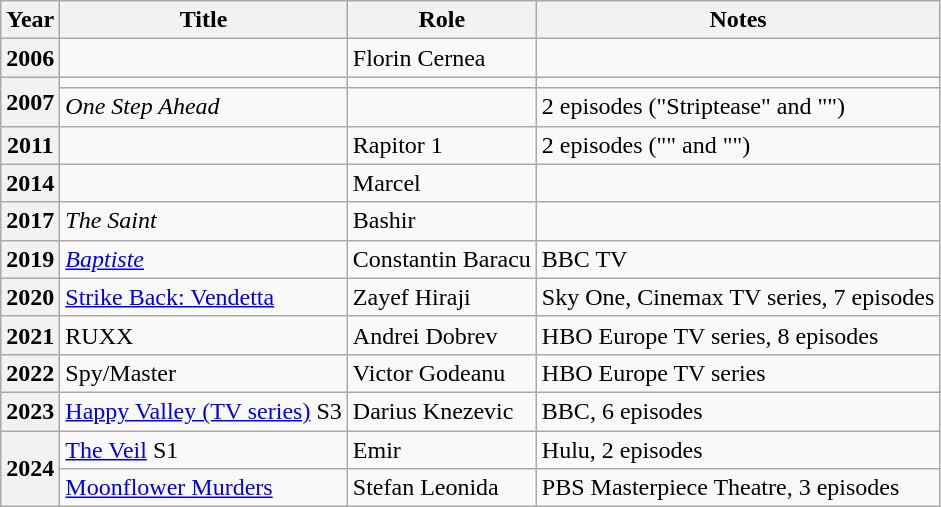<table class="wikitable plainrowheaders sortable">
<tr>
<th scope="col">Year</th>
<th scope="col">Title</th>
<th scope="col" class="unsortable">Role</th>
<th scope="col" class="unsortable">Notes</th>
</tr>
<tr>
<th scope="row">2006</th>
<td></td>
<td>Florin Cernea</td>
<td></td>
</tr>
<tr>
<th scope="row" rowspan="2">2007</th>
<td></td>
<td></td>
<td></td>
</tr>
<tr>
<td><em>One Step Ahead</em></td>
<td></td>
<td>2 episodes ("Striptease" and "")</td>
</tr>
<tr>
<th scope="row">2011</th>
<td></td>
<td>Rapitor 1</td>
<td>2 episodes ("" and "")</td>
</tr>
<tr>
<th scope="row">2014</th>
<td></td>
<td>Marcel</td>
<td></td>
</tr>
<tr>
<th scope="row">2017</th>
<td><em>The Saint</em></td>
<td>Bashir</td>
<td></td>
</tr>
<tr>
<th scope="row">2019</th>
<td><em><a href='#'>Baptiste</a></td>
<td>Constantin Baracu</td>
<td>BBC TV</td>
</tr>
<tr>
<th scope="row">2020</th>
<td></em><a href='#'>Strike Back: Vendetta</a><em></td>
<td>Zayef Hiraji</td>
<td>Sky One, Cinemax TV series, 7 episodes</td>
</tr>
<tr>
<th scope="row">2021</th>
<td></em>RUXX<em></td>
<td>Andrei Dobrev</td>
<td>HBO Europe TV series, 8 episodes</td>
</tr>
<tr>
<th scope="row">2022</th>
<td></em>Spy/Master<em></td>
<td>Victor Godeanu</td>
<td>HBO Europe TV series</td>
</tr>
<tr>
<th scope="row">2023</th>
<td></em><a href='#'>Happy Valley (TV series)</a> S3<em></td>
<td>Darius Knezevic</td>
<td>BBC, 6 episodes</td>
</tr>
<tr>
<th scope="row" rowspan="2">2024</th>
<td></em><a href='#'>The Veil</a> S1<em></td>
<td>Emir</td>
<td>Hulu, 2 episodes</td>
</tr>
<tr>
<td></em><a href='#'>Moonflower Murders</a><em></td>
<td>Stefan Leonida</td>
<td>PBS Masterpiece Theatre, 3 episodes</td>
</tr>
</table>
